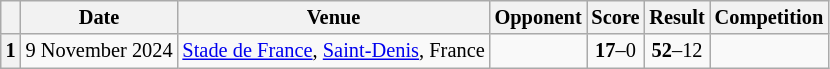<table class="wikitable plainrowheaders" style="font-size:85%;">
<tr>
<th scope=col></th>
<th scope=col data-sort-type=date>Date</th>
<th scope=col>Venue</th>
<th scope=col>Opponent</th>
<th scope=col>Score</th>
<th scope=col>Result</th>
<th scope=col>Competition</th>
</tr>
<tr>
<th scope=row>1</th>
<td>9 November 2024</td>
<td><a href='#'>Stade de France</a>, <a href='#'>Saint-Denis</a>, France</td>
<td></td>
<td align=center><strong>17</strong>–0</td>
<td align=center><strong>52</strong>–12</td>
<td></td>
</tr>
</table>
